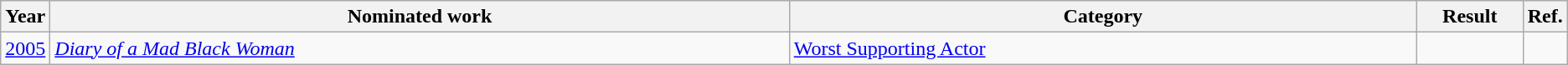<table class=wikitable>
<tr>
<th scope="col" style="width:1em;">Year</th>
<th scope="col" style="width:39em;">Nominated work</th>
<th scope="col" style="width:33em;">Category</th>
<th scope="col" style="width:5em;">Result</th>
<th scope="col" style="width:1em;">Ref.</th>
</tr>
<tr>
<td><a href='#'>2005</a></td>
<td><em><a href='#'>Diary of a Mad Black Woman</a></em></td>
<td><a href='#'>Worst Supporting Actor</a></td>
<td></td>
<td style="text-align:center;"></td>
</tr>
</table>
